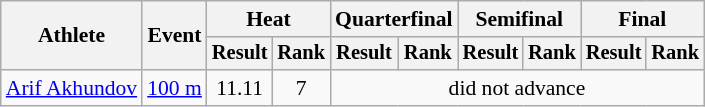<table class="wikitable" style="font-size:90%">
<tr>
<th rowspan="2">Athlete</th>
<th rowspan="2">Event</th>
<th colspan="2">Heat</th>
<th colspan="2">Quarterfinal</th>
<th colspan="2">Semifinal</th>
<th colspan="2">Final</th>
</tr>
<tr style="font-size:95%">
<th>Result</th>
<th>Rank</th>
<th>Result</th>
<th>Rank</th>
<th>Result</th>
<th>Rank</th>
<th>Result</th>
<th>Rank</th>
</tr>
<tr style="text-align:center">
<td style="text-align:left"><a href='#'>Arif Akhundov</a></td>
<td style="text-align:left"><a href='#'>100 m</a></td>
<td>11.11</td>
<td>7</td>
<td colspan="6">did not advance</td>
</tr>
</table>
